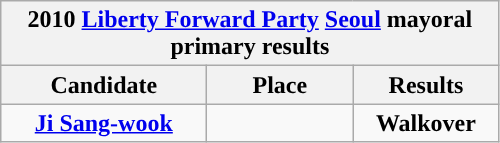<table class="wikitable" style="text-align:center;">
<tr>
<th colspan=4>2010 <a href='#'>Liberty Forward Party</a> <a href='#'>Seoul</a> mayoral primary results</th>
</tr>
<tr>
<th width=130><strong>Candidate</strong></th>
<th width=90><strong>Place</strong></th>
<th width=90><strong>Results</strong></th>
</tr>
<tr>
<td><strong><a href='#'>Ji Sang-wook</a></strong></td>
<td style="background:"><strong></strong></td>
<td><strong>Walkover</strong></td>
</tr>
</table>
